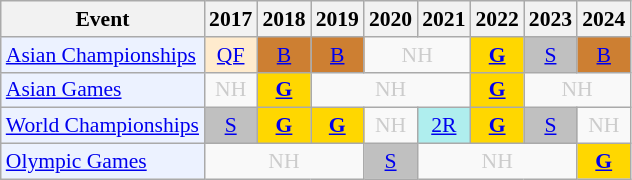<table class="wikitable" style="font-size: 90%; text-align:center">
<tr>
<th>Event</th>
<th>2017</th>
<th>2018</th>
<th>2019</th>
<th>2020</th>
<th>2021</th>
<th>2022</th>
<th>2023</th>
<th>2024</th>
</tr>
<tr>
<td bgcolor="#ECF2FF"; align="left"><a href='#'>Asian Championships</a></td>
<td bgcolor=FFEBCD><a href='#'>QF</a></td>
<td bgcolor=CD7F32><a href='#'>B</a></td>
<td bgcolor=CD7F32><a href='#'>B</a></td>
<td colspan="2" style=color:#ccc>NH</td>
<td bgcolor=gold><a href='#'><strong>G</strong></a></td>
<td bgcolor=silver><a href='#'>S</a></td>
<td bgcolor=CD7F32><a href='#'>B</a></td>
</tr>
<tr>
<td bgcolor="#ECF2FF"; align="left"><a href='#'>Asian Games</a></td>
<td style=color:#ccc>NH</td>
<td bgcolor=gold><a href='#'><strong>G</strong></a></td>
<td colspan="3" style=color:#ccc>NH</td>
<td bgcolor=gold><a href='#'><strong>G</strong></a></td>
<td colspan="2" style=color:#ccc>NH</td>
</tr>
<tr>
<td bgcolor="#ECF2FF"; align="left"><a href='#'>World Championships</a></td>
<td bgcolor=silver><a href='#'>S</a></td>
<td bgcolor=gold><a href='#'><strong>G</strong></a></td>
<td bgcolor=gold><a href='#'><strong>G</strong></a></td>
<td style=color:#ccc>NH</td>
<td bgcolor=AFEEEE><a href='#'>2R</a></td>
<td bgcolor=gold><a href='#'><strong>G</strong></a></td>
<td bgcolor=silver><a href='#'>S</a></td>
<td style=color:#ccc>NH</td>
</tr>
<tr>
<td bgcolor="#ECF2FF"; align="left"><a href='#'>Olympic Games</a></td>
<td colspan="3" style=color:#ccc>NH</td>
<td bgcolor=silver><a href='#'>S</a></td>
<td colspan="3" style=color:#ccc>NH</td>
<td bgcolor=gold><a href='#'><strong>G</strong></a></td>
</tr>
</table>
